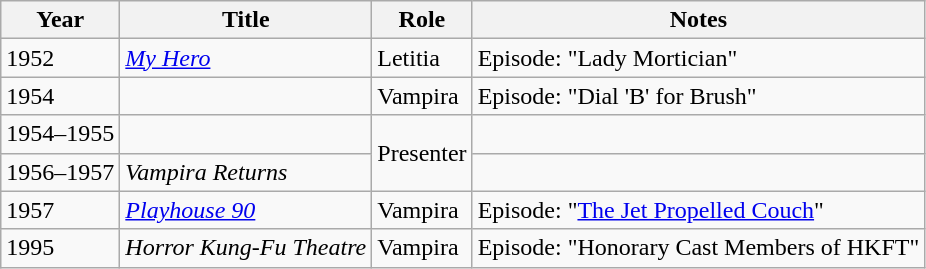<table class="wikitable sortable">
<tr>
<th>Year</th>
<th>Title</th>
<th>Role</th>
<th class="unsortable">Notes</th>
</tr>
<tr>
<td>1952</td>
<td><em><a href='#'>My Hero</a></em></td>
<td>Letitia</td>
<td>Episode: "Lady Mortician"</td>
</tr>
<tr>
<td>1954</td>
<td><em></em></td>
<td>Vampira</td>
<td>Episode: "Dial 'B' for Brush"</td>
</tr>
<tr>
<td>1954–1955</td>
<td><em></em></td>
<td rowspan=2>Presenter </td>
<td></td>
</tr>
<tr>
<td>1956–1957</td>
<td><em>Vampira Returns</em></td>
<td></td>
</tr>
<tr>
<td>1957</td>
<td><em><a href='#'>Playhouse 90</a></em></td>
<td>Vampira</td>
<td>Episode: "<a href='#'>The Jet Propelled Couch</a>"</td>
</tr>
<tr>
<td>1995</td>
<td><em>Horror Kung-Fu Theatre</em></td>
<td>Vampira</td>
<td>Episode: "Honorary Cast Members of HKFT"</td>
</tr>
</table>
